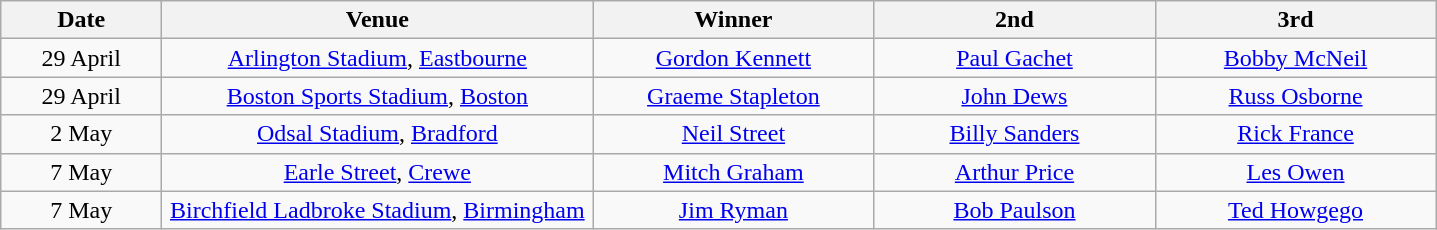<table class="wikitable" style="text-align:center">
<tr>
<th width=100>Date</th>
<th width=280>Venue</th>
<th width=180>Winner</th>
<th width=180>2nd</th>
<th width=180>3rd</th>
</tr>
<tr>
<td align=center>29 April</td>
<td><a href='#'>Arlington Stadium</a>, <a href='#'>Eastbourne</a></td>
<td><a href='#'>Gordon Kennett</a></td>
<td><a href='#'>Paul Gachet</a></td>
<td><a href='#'>Bobby McNeil</a></td>
</tr>
<tr>
<td align=center>29 April</td>
<td><a href='#'>Boston Sports Stadium</a>, <a href='#'>Boston</a></td>
<td><a href='#'>Graeme Stapleton</a></td>
<td><a href='#'>John Dews</a></td>
<td><a href='#'>Russ Osborne</a></td>
</tr>
<tr>
<td align=center>2 May</td>
<td><a href='#'>Odsal Stadium</a>, <a href='#'>Bradford</a></td>
<td><a href='#'>Neil Street</a></td>
<td><a href='#'>Billy Sanders</a></td>
<td><a href='#'>Rick France</a></td>
</tr>
<tr>
<td align=center>7 May</td>
<td><a href='#'>Earle Street</a>, <a href='#'>Crewe</a></td>
<td><a href='#'>Mitch Graham</a></td>
<td><a href='#'>Arthur Price</a></td>
<td><a href='#'>Les Owen</a></td>
</tr>
<tr>
<td align=center>7 May</td>
<td><a href='#'>Birchfield Ladbroke Stadium</a>, <a href='#'>Birmingham</a></td>
<td><a href='#'>Jim Ryman</a></td>
<td><a href='#'>Bob Paulson</a></td>
<td><a href='#'>Ted Howgego</a></td>
</tr>
</table>
